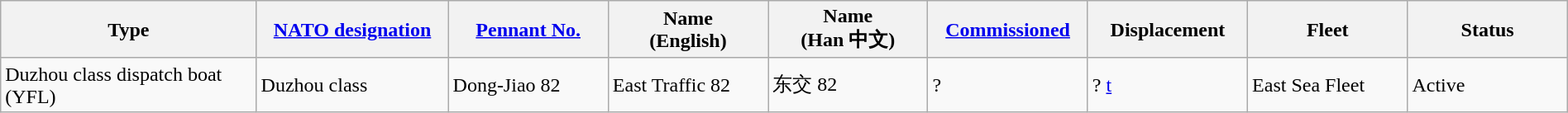<table class="wikitable sortable"  style="margin:auto; width:100%;">
<tr>
<th style="text-align:center; width:16%;">Type</th>
<th style="text-align:center; width:12%;"><a href='#'>NATO designation</a></th>
<th style="text-align:center; width:10%;"><a href='#'>Pennant No.</a></th>
<th style="text-align:center; width:10%;">Name<br>(English)</th>
<th style="text-align:center; width:10%;">Name<br>(Han 中文)</th>
<th style="text-align:center; width:10%;"><a href='#'>Commissioned</a></th>
<th style="text-align:center; width:10%;">Displacement</th>
<th style="text-align:center; width:10%;">Fleet</th>
<th style="text-align:center; width:10%;">Status</th>
</tr>
<tr>
<td>Duzhou class dispatch boat (YFL)</td>
<td>Duzhou class</td>
<td>Dong-Jiao 82</td>
<td>East Traffic 82</td>
<td>东交 82</td>
<td>?</td>
<td>? <a href='#'>t</a></td>
<td>East Sea Fleet</td>
<td><span>Active</span></td>
</tr>
</table>
